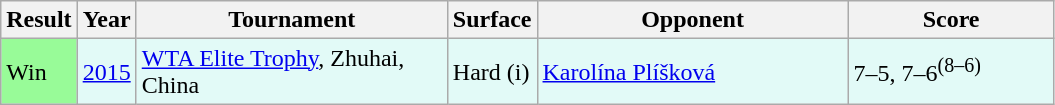<table class="sortable wikitable">
<tr>
<th>Result</th>
<th>Year</th>
<th width=200>Tournament</th>
<th>Surface</th>
<th width=200>Opponent</th>
<th width=130>Score</th>
</tr>
<tr bgcolor=#E2FAF7>
<td bgcolor=98FB98>Win</td>
<td><a href='#'>2015</a></td>
<td><a href='#'>WTA Elite Trophy</a>, Zhuhai, China</td>
<td>Hard (i)</td>
<td> <a href='#'>Karolína Plíšková</a></td>
<td>7–5, 7–6<sup>(8–6)</sup></td>
</tr>
</table>
